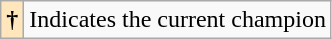<table class="wikitable">
<tr>
<th style="background-color:#FFE6BD">†</th>
<td>Indicates the current champion</td>
</tr>
</table>
